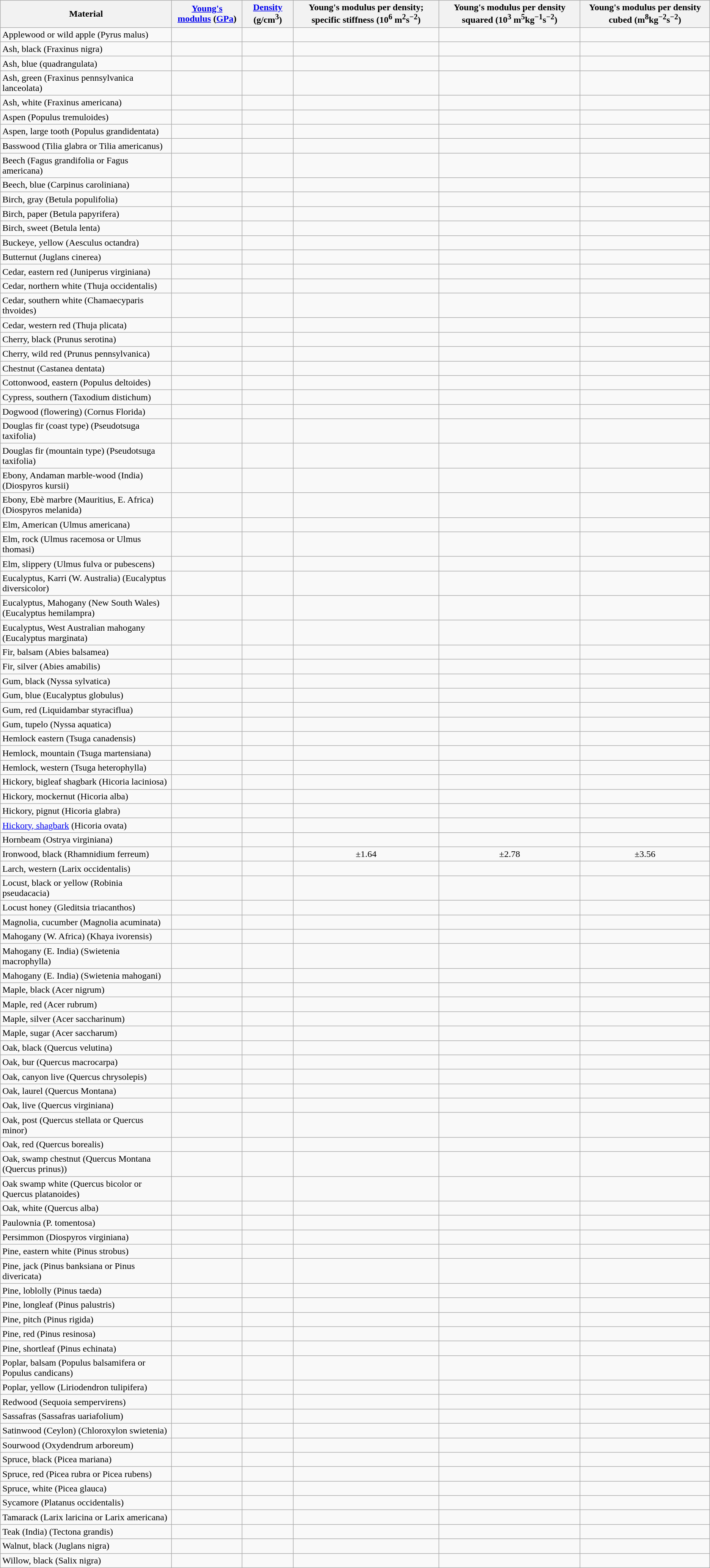<table class="wikitable sortable" style="text-align:center;">
<tr>
<th>Material</th>
<th><a href='#'>Young's modulus</a> (<a href='#'>GPa</a>)</th>
<th><a href='#'>Density</a> (g/cm<sup>3</sup>)</th>
<th>Young's modulus per density; specific stiffness (10<sup>6</sup> m<sup>2</sup>s<sup>−2</sup>)</th>
<th>Young's modulus per density squared (10<sup>3</sup> m<sup>5</sup>kg<sup>−1</sup>s<sup>−2</sup>)</th>
<th>Young's modulus per density cubed (m<sup>8</sup>kg<sup>−2</sup>s<sup>−2</sup>)</th>
</tr>
<tr>
<td style="text-align:left;">Applewood or wild apple (Pyrus malus)</td>
<td></td>
<td></td>
<td></td>
<td></td>
<td></td>
</tr>
<tr>
<td style="text-align:left;">Ash, black (Fraxinus nigra)</td>
<td></td>
<td></td>
<td></td>
<td></td>
<td></td>
</tr>
<tr>
<td style="text-align:left;">Ash, blue (quadrangulata)</td>
<td></td>
<td></td>
<td></td>
<td></td>
<td></td>
</tr>
<tr>
<td style="text-align:left;">Ash, green (Fraxinus pennsylvanica lanceolata)</td>
<td></td>
<td></td>
<td></td>
<td></td>
<td></td>
</tr>
<tr>
<td style="text-align:left;">Ash, white (Fraxinus americana)</td>
<td></td>
<td></td>
<td></td>
<td></td>
<td></td>
</tr>
<tr>
<td style="text-align:left;">Aspen (Populus tremuloides)</td>
<td></td>
<td></td>
<td></td>
<td></td>
<td></td>
</tr>
<tr>
<td style="text-align:left;">Aspen, large tooth (Populus grandidentata)</td>
<td></td>
<td></td>
<td></td>
<td></td>
<td></td>
</tr>
<tr>
<td style="text-align:left;">Basswood (Tilia glabra or Tilia americanus)</td>
<td></td>
<td></td>
<td></td>
<td></td>
<td></td>
</tr>
<tr>
<td style="text-align:left;">Beech (Fagus grandifolia or Fagus americana)</td>
<td></td>
<td></td>
<td></td>
<td></td>
<td></td>
</tr>
<tr>
<td style="text-align:left;">Beech, blue (Carpinus caroliniana)</td>
<td></td>
<td></td>
<td></td>
<td></td>
<td></td>
</tr>
<tr>
<td style="text-align:left;">Birch, gray (Betula populifolia)</td>
<td></td>
<td></td>
<td></td>
<td></td>
<td></td>
</tr>
<tr>
<td style="text-align:left;">Birch, paper (Betula papyrifera)</td>
<td></td>
<td></td>
<td></td>
<td></td>
<td></td>
</tr>
<tr>
<td style="text-align:left;">Birch, sweet (Betula lenta)</td>
<td></td>
<td></td>
<td></td>
<td></td>
<td></td>
</tr>
<tr>
<td style="text-align:left;">Buckeye, yellow (Aesculus octandra)</td>
<td></td>
<td></td>
<td></td>
<td></td>
<td></td>
</tr>
<tr>
<td style="text-align:left;">Butternut (Juglans cinerea)</td>
<td></td>
<td></td>
<td></td>
<td></td>
<td></td>
</tr>
<tr>
<td style="text-align:left;">Cedar, eastern red (Juniperus virginiana)</td>
<td></td>
<td></td>
<td></td>
<td></td>
<td></td>
</tr>
<tr>
<td style="text-align:left;">Cedar, northern white (Thuja occidentalis)</td>
<td></td>
<td></td>
<td></td>
<td></td>
<td></td>
</tr>
<tr>
<td style="text-align:left;">Cedar, southern white (Chamaecyparis thvoides)</td>
<td></td>
<td></td>
<td></td>
<td></td>
<td></td>
</tr>
<tr>
<td style="text-align:left;">Cedar, western red (Thuja plicata)</td>
<td></td>
<td></td>
<td></td>
<td></td>
<td></td>
</tr>
<tr>
<td style="text-align:left;">Cherry, black (Prunus serotina)</td>
<td></td>
<td></td>
<td></td>
<td></td>
<td></td>
</tr>
<tr>
<td style="text-align:left;">Cherry, wild red (Prunus pennsylvanica)</td>
<td></td>
<td></td>
<td></td>
<td></td>
<td></td>
</tr>
<tr>
<td style="text-align:left;">Chestnut (Castanea dentata)</td>
<td></td>
<td></td>
<td></td>
<td></td>
<td></td>
</tr>
<tr>
<td style="text-align:left;">Cottonwood, eastern (Populus deltoides)</td>
<td></td>
<td></td>
<td></td>
<td></td>
<td></td>
</tr>
<tr>
<td style="text-align:left;">Cypress, southern (Taxodium distichum)</td>
<td></td>
<td></td>
<td></td>
<td></td>
<td></td>
</tr>
<tr>
<td style="text-align:left;">Dogwood (flowering) (Cornus Florida)</td>
<td></td>
<td></td>
<td></td>
<td></td>
<td></td>
</tr>
<tr>
<td style="text-align:left;">Douglas fir (coast type) (Pseudotsuga taxifolia)</td>
<td></td>
<td></td>
<td></td>
<td></td>
<td></td>
</tr>
<tr>
<td style="text-align:left;">Douglas fir (mountain type) (Pseudotsuga taxifolia)</td>
<td></td>
<td></td>
<td></td>
<td></td>
<td></td>
</tr>
<tr>
<td style="text-align:left;">Ebony, Andaman marble-wood (India) (Diospyros kursii)</td>
<td></td>
<td></td>
<td></td>
<td></td>
<td></td>
</tr>
<tr>
<td style="text-align:left;">Ebony, Ebè marbre (Mauritius, E. Africa) (Diospyros melanida)</td>
<td></td>
<td></td>
<td></td>
<td></td>
<td></td>
</tr>
<tr>
<td style="text-align:left;">Elm, American (Ulmus americana)</td>
<td></td>
<td></td>
<td></td>
<td></td>
<td></td>
</tr>
<tr>
<td style="text-align:left;">Elm, rock (Ulmus racemosa or Ulmus thomasi)</td>
<td></td>
<td></td>
<td></td>
<td></td>
<td></td>
</tr>
<tr>
<td style="text-align:left;">Elm, slippery (Ulmus fulva or pubescens)</td>
<td></td>
<td></td>
<td></td>
<td></td>
<td></td>
</tr>
<tr>
<td style="text-align:left;">Eucalyptus, Karri (W. Australia) (Eucalyptus diversicolor)</td>
<td></td>
<td></td>
<td></td>
<td></td>
<td></td>
</tr>
<tr>
<td style="text-align:left;">Eucalyptus, Mahogany (New South Wales) (Eucalyptus hemilampra)</td>
<td></td>
<td></td>
<td></td>
<td></td>
<td></td>
</tr>
<tr>
<td style="text-align:left;">Eucalyptus, West Australian mahogany (Eucalyptus marginata)</td>
<td></td>
<td></td>
<td></td>
<td></td>
<td></td>
</tr>
<tr>
<td style="text-align:left;">Fir, balsam (Abies balsamea)</td>
<td></td>
<td></td>
<td></td>
<td></td>
<td></td>
</tr>
<tr>
<td style="text-align:left;">Fir, silver (Abies amabilis)</td>
<td></td>
<td></td>
<td></td>
<td></td>
<td></td>
</tr>
<tr>
<td style="text-align:left;">Gum, black (Nyssa sylvatica)</td>
<td></td>
<td></td>
<td></td>
<td></td>
<td></td>
</tr>
<tr>
<td style="text-align:left;">Gum, blue (Eucalyptus globulus)</td>
<td></td>
<td></td>
<td></td>
<td></td>
<td></td>
</tr>
<tr>
<td style="text-align:left;">Gum, red (Liquidambar styraciflua)</td>
<td></td>
<td></td>
<td></td>
<td></td>
<td></td>
</tr>
<tr>
<td style="text-align:left;">Gum, tupelo (Nyssa aquatica)</td>
<td></td>
<td></td>
<td></td>
<td></td>
<td></td>
</tr>
<tr>
<td style="text-align:left;">Hemlock eastern (Tsuga canadensis)</td>
<td></td>
<td></td>
<td></td>
<td></td>
<td></td>
</tr>
<tr>
<td style="text-align:left;">Hemlock, mountain (Tsuga martensiana)</td>
<td></td>
<td></td>
<td></td>
<td></td>
<td></td>
</tr>
<tr>
<td style="text-align:left;">Hemlock, western (Tsuga heterophylla)</td>
<td></td>
<td></td>
<td></td>
<td></td>
<td></td>
</tr>
<tr>
<td style="text-align:left;">Hickory, bigleaf shagbark (Hicoria laciniosa)</td>
<td></td>
<td></td>
<td></td>
<td></td>
<td></td>
</tr>
<tr>
<td style="text-align:left;">Hickory, mockernut (Hicoria alba)</td>
<td></td>
<td></td>
<td></td>
<td></td>
<td></td>
</tr>
<tr>
<td style="text-align:left;">Hickory, pignut (Hicoria glabra)</td>
<td></td>
<td></td>
<td></td>
<td></td>
<td></td>
</tr>
<tr>
<td style="text-align:left;"><a href='#'>Hickory, shagbark</a> (Hicoria ovata)</td>
<td></td>
<td></td>
<td></td>
<td></td>
<td></td>
</tr>
<tr>
<td style="text-align:left;">Hornbeam (Ostrya virginiana)</td>
<td></td>
<td></td>
<td></td>
<td></td>
<td></td>
</tr>
<tr>
<td style="text-align:left;">Ironwood, black (Rhamnidium ferreum)</td>
<td></td>
<td></td>
<td>±1.64</td>
<td>±2.78</td>
<td>±3.56</td>
</tr>
<tr>
<td style="text-align:left;">Larch, western (Larix occidentalis)</td>
<td></td>
<td></td>
<td></td>
<td></td>
<td></td>
</tr>
<tr>
<td style="text-align:left;">Locust, black or yellow (Robinia pseudacacia)</td>
<td></td>
<td></td>
<td></td>
<td></td>
<td></td>
</tr>
<tr>
<td style="text-align:left;">Locust honey (Gleditsia triacanthos)</td>
<td></td>
<td></td>
<td></td>
<td></td>
<td></td>
</tr>
<tr>
<td style="text-align:left;">Magnolia, cucumber (Magnolia acuminata)</td>
<td></td>
<td></td>
<td></td>
<td></td>
<td></td>
</tr>
<tr>
<td style="text-align:left;">Mahogany (W. Africa) (Khaya ivorensis)</td>
<td></td>
<td></td>
<td></td>
<td></td>
<td></td>
</tr>
<tr>
<td style="text-align:left;">Mahogany (E. India) (Swietenia macrophylla)</td>
<td></td>
<td></td>
<td></td>
<td></td>
<td></td>
</tr>
<tr>
<td style="text-align:left;">Mahogany (E. India) (Swietenia mahogani)</td>
<td></td>
<td></td>
<td></td>
<td></td>
<td></td>
</tr>
<tr>
<td style="text-align:left;">Maple, black (Acer nigrum)</td>
<td></td>
<td></td>
<td></td>
<td></td>
<td></td>
</tr>
<tr>
<td style="text-align:left;">Maple, red (Acer rubrum)</td>
<td></td>
<td></td>
<td></td>
<td></td>
<td></td>
</tr>
<tr>
<td style="text-align:left;">Maple, silver (Acer saccharinum)</td>
<td></td>
<td></td>
<td></td>
<td></td>
<td></td>
</tr>
<tr>
<td style="text-align:left;">Maple, sugar (Acer saccharum)</td>
<td></td>
<td></td>
<td></td>
<td></td>
<td></td>
</tr>
<tr>
<td style="text-align:left;">Oak, black (Quercus velutina)</td>
<td></td>
<td></td>
<td></td>
<td></td>
<td></td>
</tr>
<tr>
<td style="text-align:left;">Oak, bur (Quercus macrocarpa)</td>
<td></td>
<td></td>
<td></td>
<td></td>
<td></td>
</tr>
<tr>
<td style="text-align:left;">Oak, canyon live (Quercus chrysolepis)</td>
<td></td>
<td></td>
<td></td>
<td></td>
<td></td>
</tr>
<tr>
<td style="text-align:left;">Oak, laurel (Quercus Montana)</td>
<td></td>
<td></td>
<td></td>
<td></td>
<td></td>
</tr>
<tr>
<td style="text-align:left;">Oak, live (Quercus virginiana)</td>
<td></td>
<td></td>
<td></td>
<td></td>
<td></td>
</tr>
<tr>
<td style="text-align:left;">Oak, post (Quercus stellata or Quercus minor)</td>
<td></td>
<td></td>
<td></td>
<td></td>
<td></td>
</tr>
<tr>
<td style="text-align:left;">Oak, red (Quercus borealis)</td>
<td></td>
<td></td>
<td></td>
<td></td>
<td></td>
</tr>
<tr>
<td style="text-align:left;">Oak, swamp chestnut (Quercus Montana (Quercus prinus))</td>
<td></td>
<td></td>
<td></td>
<td></td>
<td></td>
</tr>
<tr>
<td style="text-align:left;">Oak swamp white (Quercus bicolor or Quercus platanoides)</td>
<td></td>
<td></td>
<td></td>
<td></td>
<td></td>
</tr>
<tr>
<td style="text-align:left;">Oak, white (Quercus alba)</td>
<td></td>
<td></td>
<td></td>
<td></td>
<td></td>
</tr>
<tr>
<td style="text-align:left;">Paulownia (P. tomentosa)</td>
<td></td>
<td></td>
<td></td>
<td></td>
<td></td>
</tr>
<tr>
<td style="text-align:left;">Persimmon (Diospyros virginiana)</td>
<td></td>
<td></td>
<td></td>
<td></td>
<td></td>
</tr>
<tr>
<td style="text-align:left;">Pine, eastern white (Pinus strobus)</td>
<td></td>
<td></td>
<td></td>
<td></td>
<td></td>
</tr>
<tr>
<td style="text-align:left;">Pine, jack (Pinus banksiana or Pinus divericata)</td>
<td></td>
<td></td>
<td></td>
<td></td>
<td></td>
</tr>
<tr>
<td style="text-align:left;">Pine, loblolly (Pinus taeda)</td>
<td></td>
<td></td>
<td></td>
<td></td>
<td></td>
</tr>
<tr>
<td style="text-align:left;">Pine, longleaf (Pinus palustris)</td>
<td></td>
<td></td>
<td></td>
<td></td>
<td></td>
</tr>
<tr>
<td style="text-align:left;">Pine, pitch (Pinus rigida)</td>
<td></td>
<td></td>
<td></td>
<td></td>
<td></td>
</tr>
<tr>
<td style="text-align:left;">Pine, red (Pinus resinosa)</td>
<td></td>
<td></td>
<td></td>
<td></td>
<td></td>
</tr>
<tr>
<td style="text-align:left;">Pine, shortleaf (Pinus echinata)</td>
<td></td>
<td></td>
<td></td>
<td></td>
<td></td>
</tr>
<tr>
<td style="text-align:left;">Poplar, balsam (Populus balsamifera or Populus candicans)</td>
<td></td>
<td></td>
<td></td>
<td></td>
<td></td>
</tr>
<tr>
<td style="text-align:left;">Poplar, yellow (Liriodendron tulipifera)</td>
<td></td>
<td></td>
<td></td>
<td></td>
<td></td>
</tr>
<tr>
<td style="text-align:left;">Redwood (Sequoia sempervirens)</td>
<td></td>
<td></td>
<td></td>
<td></td>
<td></td>
</tr>
<tr>
<td style="text-align:left;">Sassafras (Sassafras uariafolium)</td>
<td></td>
<td></td>
<td></td>
<td></td>
<td></td>
</tr>
<tr>
<td style="text-align:left;">Satinwood (Ceylon) (Chloroxylon swietenia)</td>
<td></td>
<td></td>
<td></td>
<td></td>
<td></td>
</tr>
<tr>
<td style="text-align:left;">Sourwood (Oxydendrum arboreum)</td>
<td></td>
<td></td>
<td></td>
<td></td>
<td></td>
</tr>
<tr>
<td style="text-align:left;">Spruce, black (Picea mariana)</td>
<td></td>
<td></td>
<td></td>
<td></td>
<td></td>
</tr>
<tr>
<td style="text-align:left;">Spruce, red (Picea rubra or Picea rubens)</td>
<td></td>
<td></td>
<td></td>
<td></td>
<td></td>
</tr>
<tr>
<td style="text-align:left;">Spruce, white (Picea glauca)</td>
<td></td>
<td></td>
<td></td>
<td></td>
<td></td>
</tr>
<tr>
<td style="text-align:left;">Sycamore (Platanus occidentalis)</td>
<td></td>
<td></td>
<td></td>
<td></td>
<td></td>
</tr>
<tr>
<td style="text-align:left;">Tamarack (Larix laricina or Larix americana)</td>
<td></td>
<td></td>
<td></td>
<td></td>
<td></td>
</tr>
<tr>
<td style="text-align:left;">Teak (India) (Tectona grandis)</td>
<td></td>
<td></td>
<td></td>
<td></td>
<td></td>
</tr>
<tr>
<td style="text-align:left;">Walnut, black (Juglans nigra)</td>
<td></td>
<td></td>
<td></td>
<td></td>
<td></td>
</tr>
<tr>
<td style="text-align:left;">Willow, black (Salix nigra)</td>
<td></td>
<td></td>
<td></td>
<td></td>
<td></td>
</tr>
</table>
